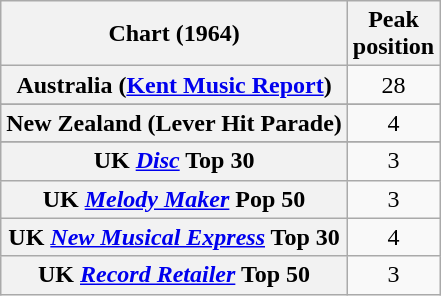<table class="wikitable sortable plainrowheaders" style="text-align:center">
<tr>
<th>Chart (1964)</th>
<th>Peak<br>position</th>
</tr>
<tr>
<th scope="row">Australia (<a href='#'>Kent Music Report</a>)</th>
<td>28</td>
</tr>
<tr>
</tr>
<tr>
<th scope="row">New Zealand (Lever Hit Parade)</th>
<td>4</td>
</tr>
<tr>
</tr>
<tr>
<th scope="row">UK <em><a href='#'>Disc</a></em> Top 30</th>
<td>3</td>
</tr>
<tr>
<th scope="row">UK <em><a href='#'>Melody Maker</a></em> Pop 50</th>
<td>3</td>
</tr>
<tr>
<th scope="row">UK <em><a href='#'>New Musical Express</a></em> Top 30</th>
<td>4</td>
</tr>
<tr>
<th scope="row">UK <em><a href='#'>Record Retailer</a></em> Top 50</th>
<td>3</td>
</tr>
</table>
